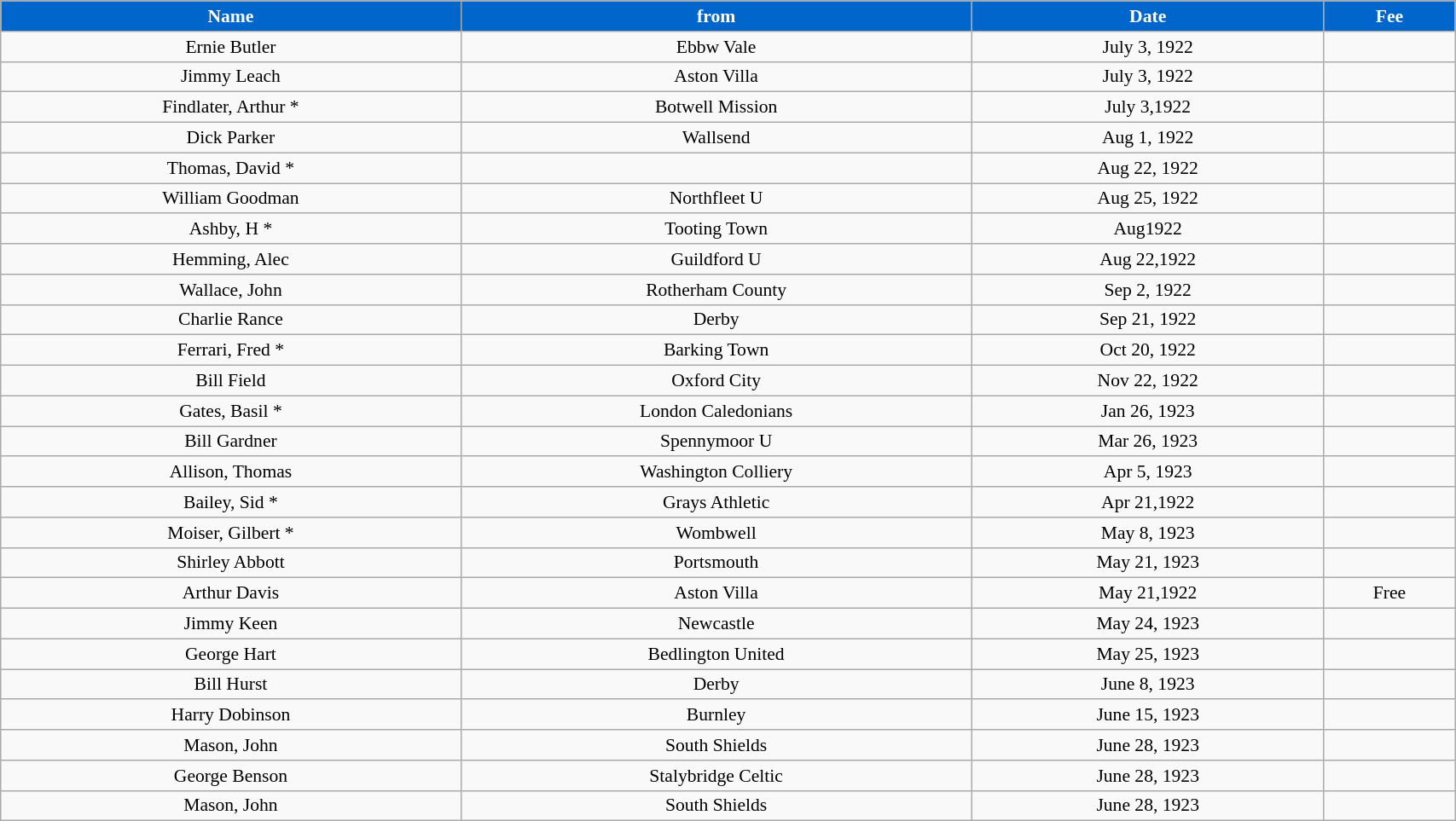<table class="wikitable" style="text-align:center; font-size:90%; width:90%;">
<tr>
<th style="background:#0066CC; color:#FFFFFF; text-align:center;"><strong>Name</strong></th>
<th style="background:#0066CC; color:#FFFFFF; text-align:center;">from</th>
<th style="background:#0066CC; color:#FFFFFF; text-align:center;">Date</th>
<th style="background:#0066CC; color:#FFFFFF; text-align:center;">Fee</th>
</tr>
<tr>
<td>Ernie Butler</td>
<td>Ebbw Vale</td>
<td>July 3, 1922</td>
<td></td>
</tr>
<tr>
<td>Jimmy Leach</td>
<td>Aston Villa</td>
<td>July 3, 1922</td>
<td></td>
</tr>
<tr>
<td>Findlater, Arthur *</td>
<td>Botwell Mission</td>
<td>July 3,1922</td>
<td></td>
</tr>
<tr>
<td>Dick Parker</td>
<td>Wallsend</td>
<td>Aug 1, 1922</td>
<td></td>
</tr>
<tr>
<td>Thomas, David *</td>
<td></td>
<td>Aug 22, 1922</td>
<td></td>
</tr>
<tr>
<td>William Goodman</td>
<td>Northfleet U</td>
<td>Aug 25, 1922</td>
<td></td>
</tr>
<tr>
<td>Ashby, H *</td>
<td>Tooting Town</td>
<td>Aug1922</td>
<td></td>
</tr>
<tr>
<td>Hemming, Alec</td>
<td>Guildford U</td>
<td>Aug 22,1922</td>
<td></td>
</tr>
<tr>
<td>Wallace, John</td>
<td>Rotherham County</td>
<td>Sep 2, 1922</td>
<td></td>
</tr>
<tr>
<td>Charlie Rance</td>
<td>Derby</td>
<td>Sep 21, 1922</td>
<td></td>
</tr>
<tr>
<td>Ferrari, Fred *</td>
<td>Barking Town</td>
<td>Oct 20, 1922</td>
<td></td>
</tr>
<tr>
<td>Bill Field</td>
<td>Oxford City</td>
<td>Nov 22, 1922</td>
<td></td>
</tr>
<tr>
<td>Gates, Basil *</td>
<td>London Caledonians</td>
<td>Jan 26, 1923</td>
<td></td>
</tr>
<tr>
<td>Bill Gardner</td>
<td>Spennymoor U</td>
<td>Mar 26, 1923</td>
<td></td>
</tr>
<tr>
<td>Allison, Thomas</td>
<td>Washington Colliery</td>
<td>Apr 5, 1923</td>
<td></td>
</tr>
<tr>
<td>Bailey, Sid *</td>
<td>Grays Athletic</td>
<td>Apr 21,1922</td>
<td></td>
</tr>
<tr>
<td>Moiser, Gilbert *</td>
<td>Wombwell</td>
<td>May 8, 1923</td>
<td></td>
</tr>
<tr>
<td>Shirley Abbott</td>
<td>Portsmouth</td>
<td>May 21, 1923</td>
<td></td>
</tr>
<tr>
<td>Arthur Davis</td>
<td>Aston Villa</td>
<td>May 21,1922</td>
<td>Free</td>
</tr>
<tr>
<td>Jimmy Keen</td>
<td>Newcastle</td>
<td>May 24, 1923</td>
<td></td>
</tr>
<tr>
<td>George Hart</td>
<td>Bedlington United</td>
<td>May 25, 1923</td>
<td></td>
</tr>
<tr>
<td>Bill Hurst</td>
<td>Derby</td>
<td>June 8, 1923</td>
<td></td>
</tr>
<tr>
<td>Harry Dobinson</td>
<td>Burnley</td>
<td>June 15, 1923</td>
<td></td>
</tr>
<tr>
<td>Mason, John</td>
<td>South Shields</td>
<td>June 28, 1923</td>
<td></td>
</tr>
<tr>
<td>George Benson</td>
<td>Stalybridge Celtic</td>
<td>June 28, 1923</td>
<td></td>
</tr>
<tr>
<td>Mason, John</td>
<td>South Shields</td>
<td>June 28, 1923</td>
<td></td>
</tr>
</table>
